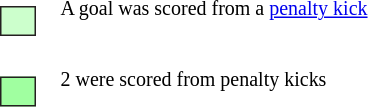<table style="font-size: smaller;">
<tr>
<td><br><table style="padding:0 .6em; height:1.5em; background:#ccffcc; border:solid 1px #242020; width:1.5em; margin:.25em .9em .25em .25em; vertical-align:top;">
<tr>
<td></td>
</tr>
</table>
</td>
<td>A goal was scored from a <a href='#'>penalty kick</a></td>
</tr>
<tr>
<td><br><table style="padding:0 .6em; height:1.5em; background:#a0ffa0; border:solid 1px #242020; width:1.5em; margin:.25em .9em .25em .25em; vertical-align:top;">
<tr>
<td></td>
</tr>
</table>
</td>
<td>2 were scored from penalty kicks</td>
</tr>
</table>
